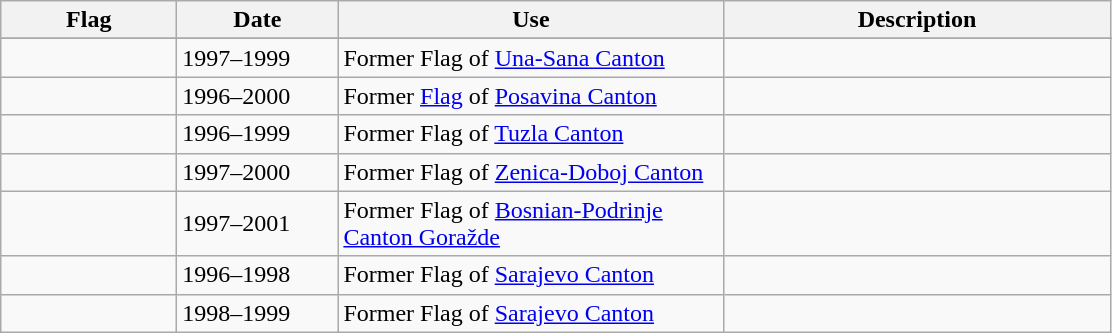<table class="wikitable">
<tr>
<th style="width:110px;">Flag</th>
<th style="width:100px;">Date</th>
<th style="width:250px;">Use</th>
<th style="width:250px;">Description</th>
</tr>
<tr>
</tr>
<tr>
<td></td>
<td>1997–1999</td>
<td>Former Flag of <a href='#'>Una-Sana Canton</a></td>
<td></td>
</tr>
<tr>
<td></td>
<td>1996–2000</td>
<td>Former <a href='#'>Flag</a> of <a href='#'>Posavina Canton</a></td>
<td></td>
</tr>
<tr>
<td></td>
<td>1996–1999</td>
<td>Former Flag of <a href='#'>Tuzla Canton</a></td>
<td></td>
</tr>
<tr>
<td></td>
<td>1997–2000</td>
<td>Former Flag of <a href='#'>Zenica-Doboj Canton</a></td>
<td></td>
</tr>
<tr>
<td></td>
<td>1997–2001</td>
<td>Former Flag of <a href='#'>Bosnian-Podrinje Canton Goražde</a></td>
<td></td>
</tr>
<tr>
<td></td>
<td>1996–1998</td>
<td>Former Flag of <a href='#'>Sarajevo Canton</a></td>
<td></td>
</tr>
<tr>
<td></td>
<td>1998–1999</td>
<td>Former Flag of <a href='#'>Sarajevo Canton</a></td>
<td></td>
</tr>
</table>
